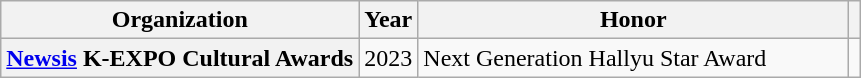<table class="wikitable sortable plainrowheaders">
<tr>
<th scope="col">Organization</th>
<th scope="col">Year</th>
<th width="280">Honor</th>
<th scope="col" class="unsortable"></th>
</tr>
<tr>
<th scope="row"><a href='#'>Newsis</a> K-EXPO Cultural Awards</th>
<td>2023</td>
<td>Next Generation Hallyu Star Award</td>
<td style="text-align:center;"></td>
</tr>
</table>
